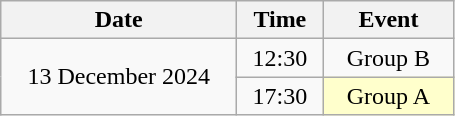<table class = "wikitable" style="text-align:center;">
<tr>
<th width=150>Date</th>
<th width=50>Time</th>
<th width=80>Event</th>
</tr>
<tr>
<td rowspan=2>13 December 2024</td>
<td>12:30</td>
<td>Group B</td>
</tr>
<tr>
<td>17:30</td>
<td bgcolor="ffffcc">Group A</td>
</tr>
</table>
